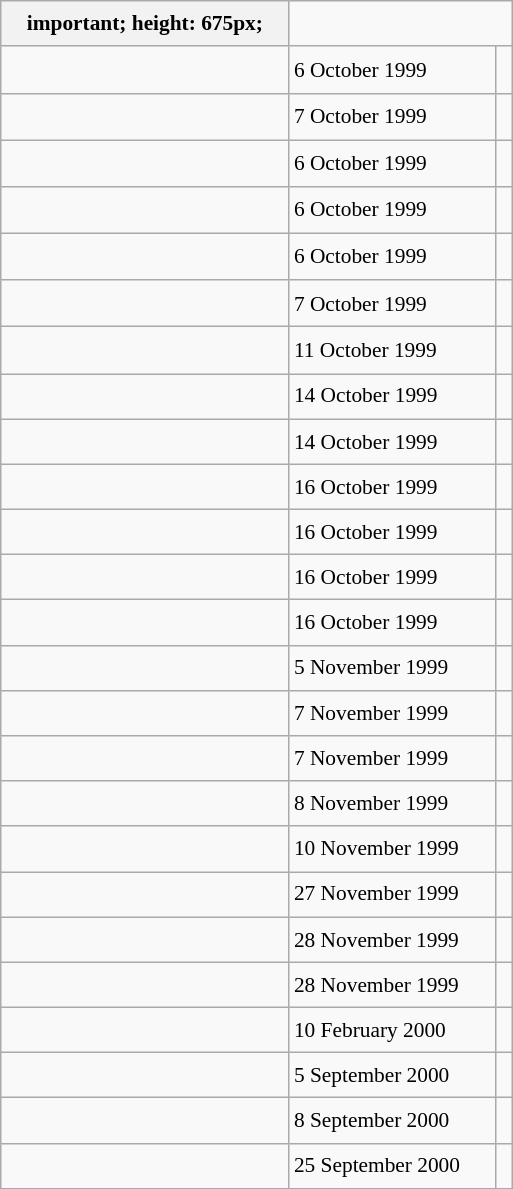<table class="wikitable" style="font-size: 89%; float: left; width: 24em; margin-right: 1em; line-height: 1.65em">
<tr>
<th>important; height: 675px;</th>
</tr>
<tr>
<td></td>
<td>6 October 1999</td>
<td><small></small> </td>
</tr>
<tr>
<td></td>
<td>7 October 1999</td>
<td><small></small> </td>
</tr>
<tr>
<td></td>
<td>6 October 1999</td>
<td><small></small> </td>
</tr>
<tr>
<td></td>
<td>6 October 1999</td>
<td><small></small> </td>
</tr>
<tr>
<td></td>
<td>6 October 1999</td>
<td><small></small> </td>
</tr>
<tr>
<td></td>
<td>7 October 1999</td>
<td><small></small> </td>
</tr>
<tr>
<td></td>
<td>11 October 1999</td>
<td><small></small> </td>
</tr>
<tr>
<td></td>
<td>14 October 1999</td>
<td><small></small></td>
</tr>
<tr>
<td></td>
<td>14 October 1999</td>
<td><small></small></td>
</tr>
<tr>
<td></td>
<td>16 October 1999</td>
<td><small></small></td>
</tr>
<tr>
<td></td>
<td>16 October 1999</td>
<td><small></small></td>
</tr>
<tr>
<td></td>
<td>16 October 1999</td>
<td><small></small></td>
</tr>
<tr>
<td></td>
<td>16 October 1999</td>
<td><small></small></td>
</tr>
<tr>
<td></td>
<td>5 November 1999</td>
<td><small></small></td>
</tr>
<tr>
<td></td>
<td>7 November 1999</td>
<td><small></small></td>
</tr>
<tr>
<td></td>
<td>7 November 1999</td>
<td><small></small></td>
</tr>
<tr>
<td></td>
<td>8 November 1999</td>
<td><small></small></td>
</tr>
<tr>
<td></td>
<td>10 November 1999</td>
<td><small></small></td>
</tr>
<tr>
<td></td>
<td>27 November 1999</td>
<td><small></small></td>
</tr>
<tr>
<td></td>
<td>28 November 1999</td>
<td><small></small></td>
</tr>
<tr>
<td></td>
<td>28 November 1999</td>
<td><small></small></td>
</tr>
<tr>
<td></td>
<td>10 February 2000</td>
<td><small></small></td>
</tr>
<tr>
<td></td>
<td>5 September 2000</td>
<td><small></small></td>
</tr>
<tr>
<td></td>
<td>8 September 2000</td>
<td><small></small></td>
</tr>
<tr>
<td></td>
<td>25 September 2000</td>
<td><small></small></td>
</tr>
</table>
